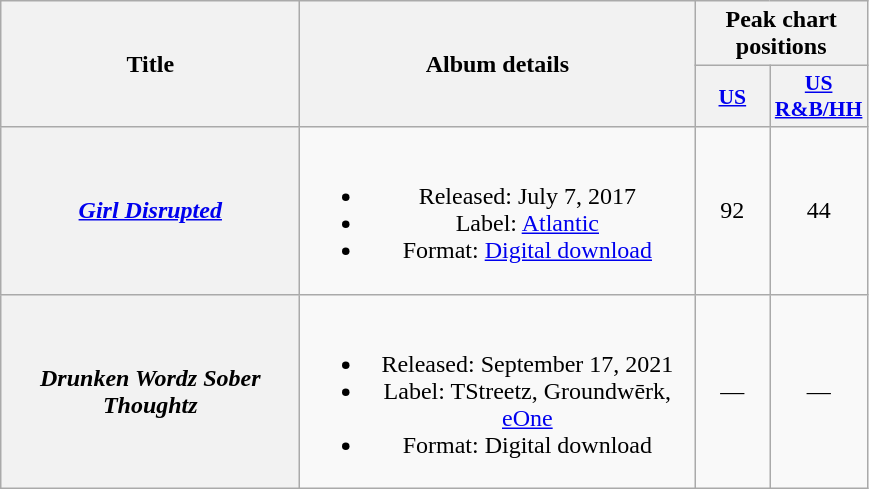<table class="wikitable plainrowheaders" style="text-align:center;" border="1">
<tr>
<th scope="col" rowspan="2" style="width:12em;">Title</th>
<th scope="col" rowspan="2" style="width:16em;">Album details</th>
<th scope="col" colspan="2">Peak chart positions</th>
</tr>
<tr>
<th scope="col" style="width:3em;font-size:90%;"><a href='#'>US</a><br></th>
<th scope="col" style="width:3em;font-size:90%;"><a href='#'>US R&B/HH</a><br></th>
</tr>
<tr>
<th scope="row"><em><a href='#'>Girl Disrupted</a></em></th>
<td><br><ul><li>Released: July 7, 2017</li><li>Label: <a href='#'>Atlantic</a></li><li>Format: <a href='#'>Digital download</a></li></ul></td>
<td>92</td>
<td>44</td>
</tr>
<tr>
<th scope="row"><em>Drunken Wordz Sober Thoughtz</em></th>
<td><br><ul><li>Released: September 17, 2021</li><li>Label: TStreetz, Groundwērk, <a href='#'>eOne</a></li><li>Format: Digital download</li></ul></td>
<td>—</td>
<td>—</td>
</tr>
</table>
